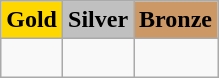<table class="wikitable">
<tr>
<th style="background: gold">Gold</th>
<th style="background: silver">Silver</th>
<th style="background: #cc9966">Bronze</th>
</tr>
<tr>
<td></td>
<td></td>
<td><br></td>
</tr>
</table>
